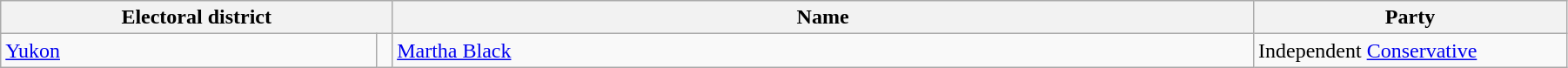<table class="wikitable" width=95%>
<tr>
<th colspan=2 width=25%>Electoral district</th>
<th>Name</th>
<th width=20%>Party</th>
</tr>
<tr>
<td width=24%><a href='#'>Yukon</a></td>
<td></td>
<td><a href='#'>Martha Black</a></td>
<td>Independent <a href='#'>Conservative</a></td>
</tr>
</table>
